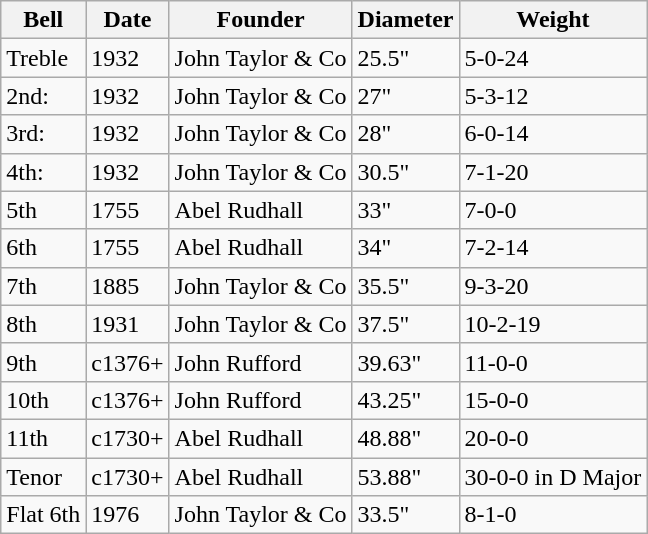<table class="wikitable">
<tr>
<th>Bell</th>
<th>Date</th>
<th>Founder</th>
<th>Diameter</th>
<th>Weight</th>
</tr>
<tr>
<td>Treble</td>
<td>1932</td>
<td>John Taylor & Co</td>
<td>25.5"</td>
<td>5-0-24</td>
</tr>
<tr>
<td>2nd:</td>
<td>1932</td>
<td>John Taylor & Co</td>
<td>27"</td>
<td>5-3-12</td>
</tr>
<tr>
<td>3rd:</td>
<td>1932</td>
<td>John Taylor & Co</td>
<td>28"</td>
<td>6-0-14</td>
</tr>
<tr>
<td>4th:</td>
<td>1932</td>
<td>John Taylor & Co</td>
<td>30.5"</td>
<td>7-1-20</td>
</tr>
<tr>
<td>5th</td>
<td>1755</td>
<td>Abel Rudhall</td>
<td>33"</td>
<td>7-0-0</td>
</tr>
<tr>
<td>6th</td>
<td>1755</td>
<td>Abel Rudhall</td>
<td>34"</td>
<td>7-2-14</td>
</tr>
<tr>
<td>7th</td>
<td>1885</td>
<td>John Taylor & Co</td>
<td>35.5"</td>
<td>9-3-20</td>
</tr>
<tr>
<td>8th</td>
<td>1931</td>
<td>John Taylor & Co</td>
<td>37.5"</td>
<td>10-2-19</td>
</tr>
<tr>
<td>9th</td>
<td>c1376+</td>
<td>John Rufford</td>
<td>39.63"</td>
<td>11-0-0</td>
</tr>
<tr>
<td>10th</td>
<td>c1376+</td>
<td>John Rufford</td>
<td>43.25"</td>
<td>15-0-0</td>
</tr>
<tr>
<td>11th</td>
<td>c1730+</td>
<td>Abel Rudhall</td>
<td>48.88"</td>
<td>20-0-0</td>
</tr>
<tr>
<td>Tenor</td>
<td>c1730+</td>
<td>Abel Rudhall</td>
<td>53.88"</td>
<td>30-0-0 in D Major</td>
</tr>
<tr>
<td>Flat 6th</td>
<td>1976</td>
<td>John Taylor & Co</td>
<td>33.5"</td>
<td>8-1-0</td>
</tr>
</table>
